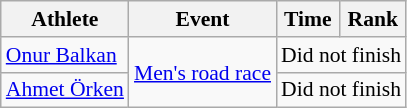<table class="wikitable" style="font-size:90%">
<tr>
<th>Athlete</th>
<th>Event</th>
<th>Time</th>
<th>Rank</th>
</tr>
<tr align=center>
<td align=left><a href='#'>Onur Balkan</a></td>
<td align=left rowspan=2><a href='#'>Men's road race</a></td>
<td colspan=2>Did not finish</td>
</tr>
<tr align=center>
<td align=left><a href='#'>Ahmet Örken</a></td>
<td colspan=2>Did not finish</td>
</tr>
</table>
